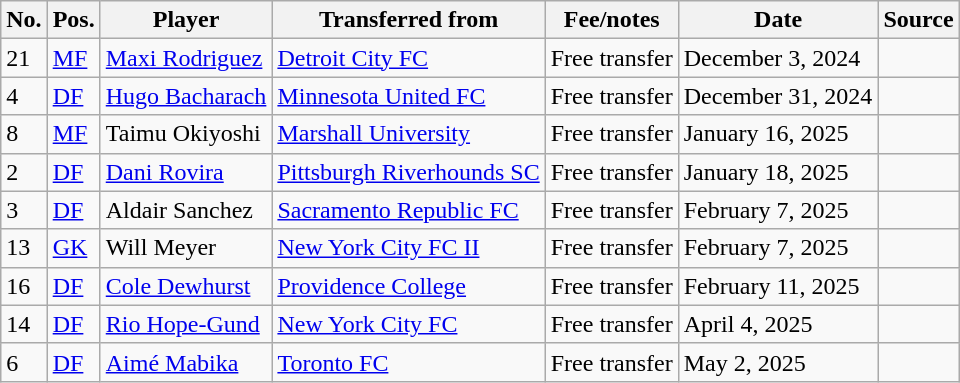<table class="wikitable sortable">
<tr>
<th>No.</th>
<th>Pos.</th>
<th>Player</th>
<th>Transferred from</th>
<th>Fee/notes</th>
<th>Date</th>
<th>Source</th>
</tr>
<tr>
<td>21</td>
<td><a href='#'>MF</a></td>
<td> <a href='#'>Maxi Rodriguez</a></td>
<td> <a href='#'>Detroit City FC</a></td>
<td>Free transfer</td>
<td>December 3, 2024</td>
<td></td>
</tr>
<tr>
<td>4</td>
<td><a href='#'>DF</a></td>
<td> <a href='#'>Hugo Bacharach</a></td>
<td> <a href='#'>Minnesota United FC</a></td>
<td>Free transfer</td>
<td>December 31, 2024</td>
<td></td>
</tr>
<tr>
<td>8</td>
<td><a href='#'>MF</a></td>
<td> Taimu Okiyoshi</td>
<td> <a href='#'>Marshall University</a></td>
<td>Free transfer</td>
<td>January 16, 2025</td>
<td></td>
</tr>
<tr>
<td>2</td>
<td><a href='#'>DF</a></td>
<td> <a href='#'>Dani Rovira</a></td>
<td> <a href='#'>Pittsburgh Riverhounds SC</a></td>
<td>Free transfer</td>
<td>January 18, 2025</td>
<td></td>
</tr>
<tr>
<td>3</td>
<td><a href='#'>DF</a></td>
<td> Aldair Sanchez</td>
<td> <a href='#'>Sacramento Republic FC</a></td>
<td>Free transfer</td>
<td>February 7, 2025</td>
<td></td>
</tr>
<tr>
<td>13</td>
<td><a href='#'>GK</a></td>
<td> Will Meyer</td>
<td> <a href='#'>New York City FC II</a></td>
<td>Free transfer</td>
<td>February 7, 2025</td>
<td></td>
</tr>
<tr>
<td>16</td>
<td><a href='#'>DF</a></td>
<td> <a href='#'>Cole Dewhurst</a></td>
<td> <a href='#'>Providence College</a></td>
<td>Free transfer</td>
<td>February 11, 2025</td>
<td></td>
</tr>
<tr>
<td>14</td>
<td><a href='#'>DF</a></td>
<td> <a href='#'>Rio Hope-Gund</a></td>
<td> <a href='#'>New York City FC</a></td>
<td>Free transfer</td>
<td>April 4, 2025</td>
<td></td>
</tr>
<tr>
<td>6</td>
<td><a href='#'>DF</a></td>
<td> <a href='#'>Aimé Mabika</a></td>
<td> <a href='#'>Toronto FC</a></td>
<td>Free transfer</td>
<td>May 2, 2025</td>
<td></td>
</tr>
</table>
